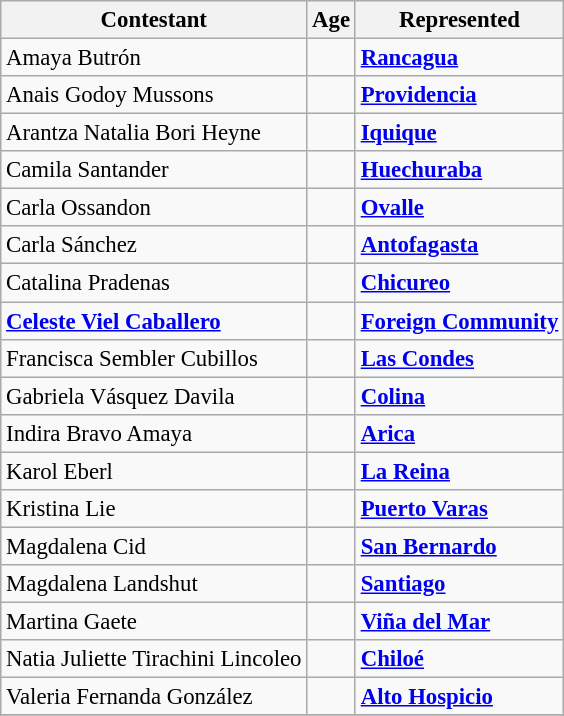<table class="wikitable sortable" style="font-size: 95%;">
<tr>
<th>Contestant</th>
<th>Age</th>
<th>Represented</th>
</tr>
<tr>
<td>Amaya Butrón</td>
<td></td>
<td> <strong><a href='#'>Rancagua</a></strong></td>
</tr>
<tr>
<td>Anais Godoy Mussons</td>
<td></td>
<td> <strong><a href='#'>Providencia</a></strong></td>
</tr>
<tr>
<td>Arantza Natalia Bori Heyne</td>
<td></td>
<td> <strong><a href='#'>Iquique</a></strong></td>
</tr>
<tr>
<td>Camila Santander</td>
<td></td>
<td> <strong><a href='#'>Huechuraba</a></strong></td>
</tr>
<tr>
<td>Carla Ossandon</td>
<td></td>
<td> <strong><a href='#'>Ovalle</a></strong></td>
</tr>
<tr>
<td>Carla Sánchez</td>
<td></td>
<td> <strong><a href='#'>Antofagasta</a></strong></td>
</tr>
<tr>
<td>Catalina Pradenas</td>
<td></td>
<td> <strong><a href='#'>Chicureo</a></strong></td>
</tr>
<tr>
<td><strong><a href='#'>Celeste Viel Caballero</a></strong></td>
<td></td>
<td> <strong><a href='#'>Foreign Community</a></strong></td>
</tr>
<tr>
<td>Francisca Sembler Cubillos</td>
<td></td>
<td> <strong><a href='#'>Las Condes</a></strong></td>
</tr>
<tr>
<td>Gabriela Vásquez Davila</td>
<td></td>
<td> <strong><a href='#'>Colina</a></strong></td>
</tr>
<tr>
<td>Indira Bravo Amaya</td>
<td></td>
<td> <strong><a href='#'>Arica</a></strong></td>
</tr>
<tr>
<td>Karol Eberl</td>
<td></td>
<td> <strong><a href='#'>La Reina</a></strong></td>
</tr>
<tr>
<td>Kristina Lie</td>
<td></td>
<td> <strong><a href='#'>Puerto Varas</a></strong></td>
</tr>
<tr>
<td>Magdalena Cid</td>
<td></td>
<td> <strong><a href='#'>San Bernardo</a></strong></td>
</tr>
<tr>
<td>Magdalena Landshut</td>
<td></td>
<td> <strong><a href='#'>Santiago</a></strong></td>
</tr>
<tr>
<td>Martina Gaete</td>
<td></td>
<td> <strong><a href='#'>Viña del Mar</a></strong></td>
</tr>
<tr>
<td>Natia Juliette Tirachini Lincoleo</td>
<td></td>
<td> <strong><a href='#'>Chiloé</a></strong></td>
</tr>
<tr>
<td>Valeria Fernanda González</td>
<td></td>
<td> <strong><a href='#'>Alto Hospicio</a></strong></td>
</tr>
<tr>
</tr>
</table>
